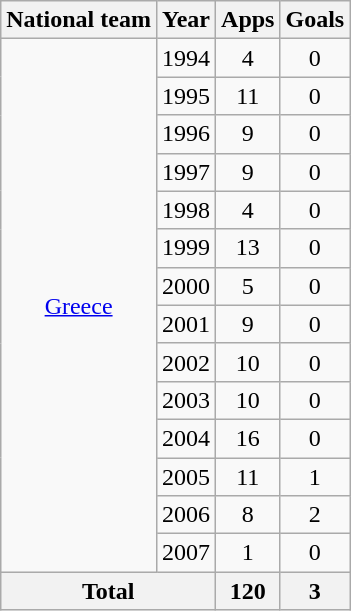<table class="wikitable" style="text-align:center">
<tr>
<th>National team</th>
<th>Year</th>
<th>Apps</th>
<th>Goals</th>
</tr>
<tr>
<td rowspan="14"><a href='#'>Greece</a></td>
<td>1994</td>
<td>4</td>
<td>0</td>
</tr>
<tr>
<td>1995</td>
<td>11</td>
<td>0</td>
</tr>
<tr>
<td>1996</td>
<td>9</td>
<td>0</td>
</tr>
<tr>
<td>1997</td>
<td>9</td>
<td>0</td>
</tr>
<tr>
<td>1998</td>
<td>4</td>
<td>0</td>
</tr>
<tr>
<td>1999</td>
<td>13</td>
<td>0</td>
</tr>
<tr>
<td>2000</td>
<td>5</td>
<td>0</td>
</tr>
<tr>
<td>2001</td>
<td>9</td>
<td>0</td>
</tr>
<tr>
<td>2002</td>
<td>10</td>
<td>0</td>
</tr>
<tr>
<td>2003</td>
<td>10</td>
<td>0</td>
</tr>
<tr>
<td>2004</td>
<td>16</td>
<td>0</td>
</tr>
<tr>
<td>2005</td>
<td>11</td>
<td>1</td>
</tr>
<tr>
<td>2006</td>
<td>8</td>
<td>2</td>
</tr>
<tr>
<td>2007</td>
<td>1</td>
<td>0</td>
</tr>
<tr>
<th colspan="2">Total</th>
<th>120</th>
<th>3</th>
</tr>
</table>
